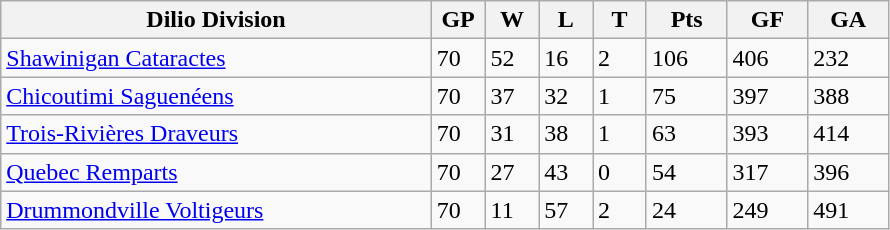<table class="wikitable">
<tr>
<th bgcolor="#DDDDFF" width="40%">Dilio Division</th>
<th bgcolor="#DDDDFF" width="5%">GP</th>
<th bgcolor="#DDDDFF" width="5%">W</th>
<th bgcolor="#DDDDFF" width="5%">L</th>
<th bgcolor="#DDDDFF" width="5%">T</th>
<th bgcolor="#DDDDFF" width="7.5%">Pts</th>
<th bgcolor="#DDDDFF" width="7.5%">GF</th>
<th bgcolor="#DDDDFF" width="7.5%">GA</th>
</tr>
<tr>
<td><a href='#'>Shawinigan Cataractes</a></td>
<td>70</td>
<td>52</td>
<td>16</td>
<td>2</td>
<td>106</td>
<td>406</td>
<td>232</td>
</tr>
<tr>
<td><a href='#'>Chicoutimi Saguenéens</a></td>
<td>70</td>
<td>37</td>
<td>32</td>
<td>1</td>
<td>75</td>
<td>397</td>
<td>388</td>
</tr>
<tr>
<td><a href='#'>Trois-Rivières Draveurs</a></td>
<td>70</td>
<td>31</td>
<td>38</td>
<td>1</td>
<td>63</td>
<td>393</td>
<td>414</td>
</tr>
<tr>
<td><a href='#'>Quebec Remparts</a></td>
<td>70</td>
<td>27</td>
<td>43</td>
<td>0</td>
<td>54</td>
<td>317</td>
<td>396</td>
</tr>
<tr>
<td><a href='#'>Drummondville Voltigeurs</a></td>
<td>70</td>
<td>11</td>
<td>57</td>
<td>2</td>
<td>24</td>
<td>249</td>
<td>491</td>
</tr>
</table>
